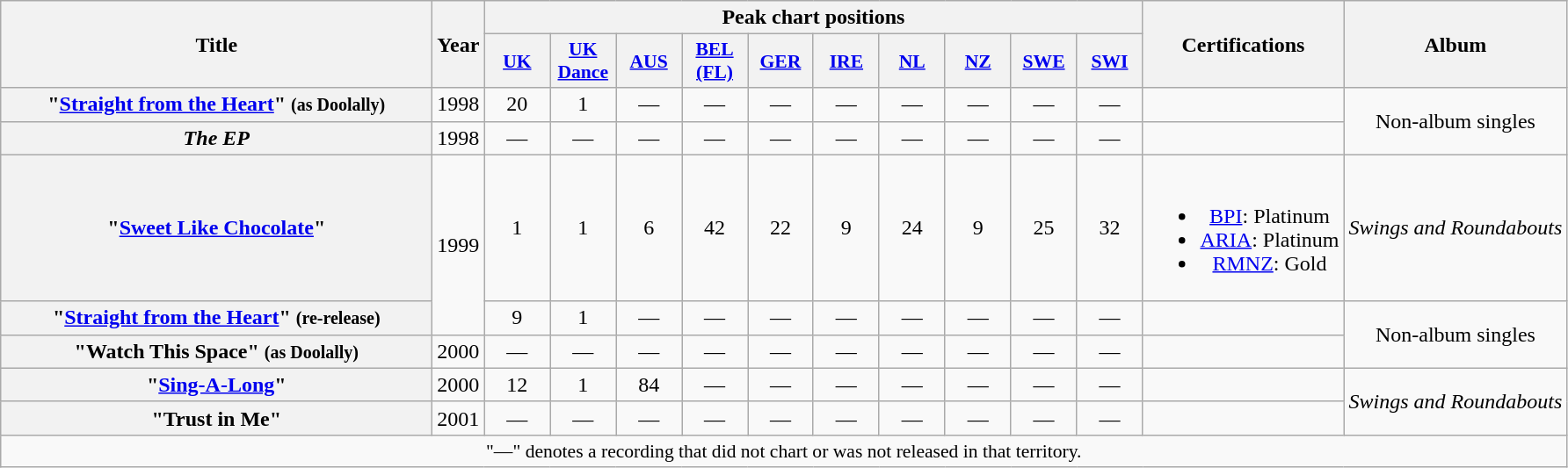<table class="wikitable plainrowheaders" style="text-align:center;">
<tr>
<th scope="col" rowspan="2" style="width:20em;">Title</th>
<th scope="col" rowspan="2">Year</th>
<th scope="col" colspan="10">Peak chart positions</th>
<th scope="col" rowspan="2">Certifications</th>
<th scope="col" rowspan="2">Album</th>
</tr>
<tr>
<th style="width:3em;font-size:90%;"><a href='#'>UK</a><br></th>
<th style="width:3em;font-size:90%;"><a href='#'>UK Dance</a></th>
<th style="width:3em;font-size:90%;"><a href='#'>AUS</a><br></th>
<th style="width:3em;font-size:90%;"><a href='#'>BEL<br>(FL)</a><br></th>
<th style="width:3em;font-size:90%;"><a href='#'>GER</a><br></th>
<th style="width:3em;font-size:90%;"><a href='#'>IRE</a><br></th>
<th style="width:3em;font-size:90%;"><a href='#'>NL</a><br></th>
<th style="width:3em;font-size:90%;"><a href='#'>NZ</a><br></th>
<th style="width:3em;font-size:90%;"><a href='#'>SWE</a><br></th>
<th style="width:3em;font-size:90%;"><a href='#'>SWI</a><br></th>
</tr>
<tr>
<th scope="row">"<a href='#'>Straight from the Heart</a>" <small>(as Doolally)</small></th>
<td>1998</td>
<td>20</td>
<td>1</td>
<td>—</td>
<td>—</td>
<td>—</td>
<td>—</td>
<td>—</td>
<td>—</td>
<td>—</td>
<td>—</td>
<td></td>
<td rowspan="2">Non-album singles</td>
</tr>
<tr>
<th scope="row"><em>The EP</em></th>
<td>1998</td>
<td>—</td>
<td>—</td>
<td>—</td>
<td>—</td>
<td>—</td>
<td>—</td>
<td>—</td>
<td>—</td>
<td>—</td>
<td>—</td>
<td></td>
</tr>
<tr>
<th scope="row">"<a href='#'>Sweet Like Chocolate</a>"</th>
<td rowspan="2">1999</td>
<td>1</td>
<td>1</td>
<td>6</td>
<td>42</td>
<td>22</td>
<td>9</td>
<td>24</td>
<td>9</td>
<td>25</td>
<td>32</td>
<td><br><ul><li><a href='#'>BPI</a>: Platinum</li><li><a href='#'>ARIA</a>: Platinum</li><li><a href='#'>RMNZ</a>: Gold</li></ul></td>
<td><em>Swings and Roundabouts</em></td>
</tr>
<tr>
<th scope="row">"<a href='#'>Straight from the Heart</a>" <small>(re-release)</small></th>
<td>9</td>
<td>1</td>
<td>—</td>
<td>—</td>
<td>—</td>
<td>—</td>
<td>—</td>
<td>—</td>
<td>—</td>
<td>—</td>
<td></td>
<td rowspan="2">Non-album singles</td>
</tr>
<tr>
<th scope="row">"Watch This Space" <small>(as Doolally)</small></th>
<td>2000</td>
<td>—</td>
<td>—</td>
<td>—</td>
<td>—</td>
<td>—</td>
<td>—</td>
<td>—</td>
<td>—</td>
<td>—</td>
<td>—</td>
<td></td>
</tr>
<tr>
<th scope="row">"<a href='#'>Sing-A-Long</a>"</th>
<td>2000</td>
<td>12</td>
<td>1</td>
<td>84</td>
<td>—</td>
<td>—</td>
<td>—</td>
<td>—</td>
<td>—</td>
<td>—</td>
<td>—</td>
<td></td>
<td rowspan="2"><em>Swings and Roundabouts</em></td>
</tr>
<tr>
<th scope="row">"Trust in Me"</th>
<td>2001</td>
<td>—</td>
<td>—</td>
<td>—</td>
<td>—</td>
<td>—</td>
<td>—</td>
<td>—</td>
<td>—</td>
<td>—</td>
<td>—</td>
<td></td>
</tr>
<tr>
<td colspan="14" style="font-size:90%">"—" denotes a recording that did not chart or was not released in that territory.</td>
</tr>
</table>
